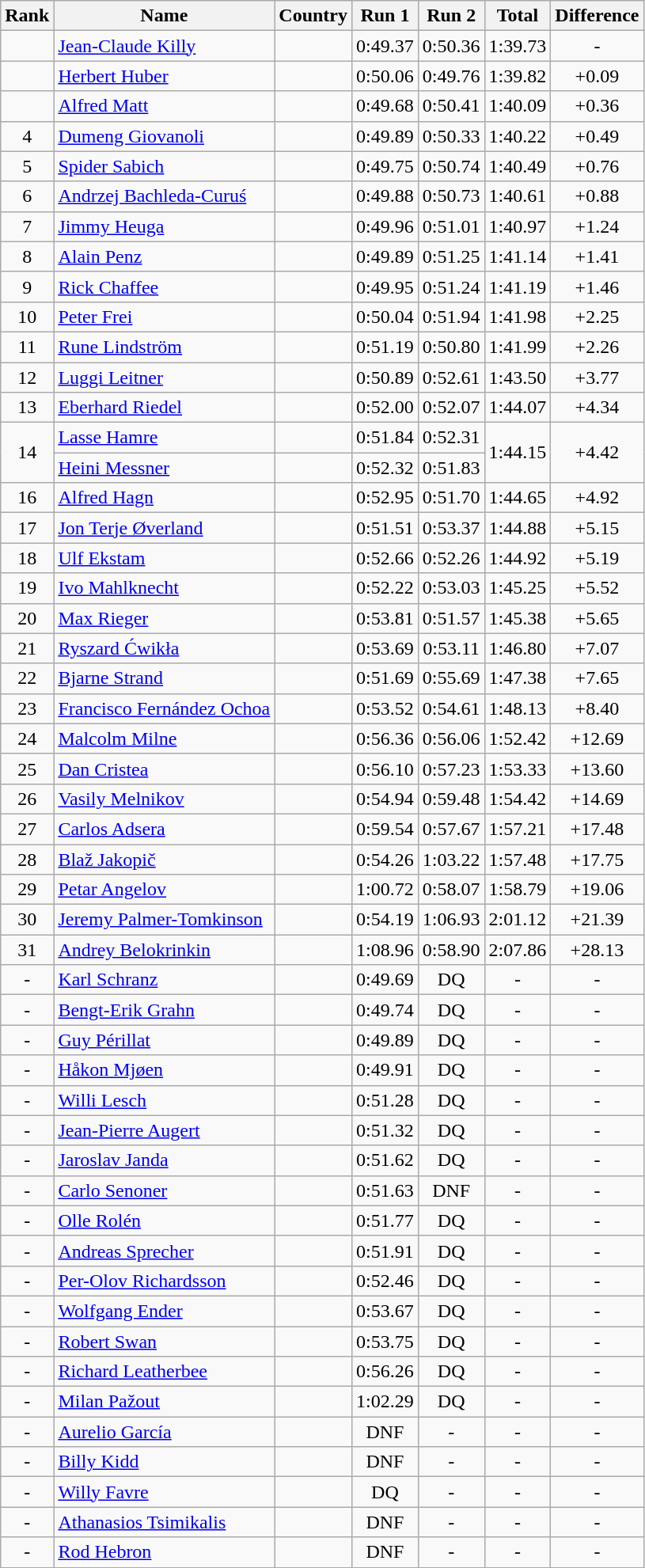<table class="wikitable sortable" style="text-align:center">
<tr>
<th>Rank</th>
<th>Name</th>
<th>Country</th>
<th>Run 1</th>
<th>Run 2</th>
<th>Total</th>
<th>Difference</th>
</tr>
<tr>
<td></td>
<td align=left><a href='#'>Jean-Claude Killy</a></td>
<td align=left></td>
<td>0:49.37</td>
<td>0:50.36</td>
<td>1:39.73</td>
<td>-</td>
</tr>
<tr>
<td></td>
<td align=left><a href='#'>Herbert Huber</a></td>
<td align=left></td>
<td>0:50.06</td>
<td>0:49.76</td>
<td>1:39.82</td>
<td>+0.09</td>
</tr>
<tr>
<td></td>
<td align=left><a href='#'>Alfred Matt</a></td>
<td align=left></td>
<td>0:49.68</td>
<td>0:50.41</td>
<td>1:40.09</td>
<td>+0.36</td>
</tr>
<tr>
<td>4</td>
<td align=left><a href='#'>Dumeng Giovanoli</a></td>
<td align=left></td>
<td>0:49.89</td>
<td>0:50.33</td>
<td>1:40.22</td>
<td>+0.49</td>
</tr>
<tr>
<td>5</td>
<td align=left><a href='#'>Spider Sabich</a></td>
<td align=left></td>
<td>0:49.75</td>
<td>0:50.74</td>
<td>1:40.49</td>
<td>+0.76</td>
</tr>
<tr>
<td>6</td>
<td align=left><a href='#'>Andrzej Bachleda-Curuś</a></td>
<td align=left></td>
<td>0:49.88</td>
<td>0:50.73</td>
<td>1:40.61</td>
<td>+0.88</td>
</tr>
<tr>
<td>7</td>
<td align=left><a href='#'>Jimmy Heuga</a></td>
<td align=left></td>
<td>0:49.96</td>
<td>0:51.01</td>
<td>1:40.97</td>
<td>+1.24</td>
</tr>
<tr>
<td>8</td>
<td align=left><a href='#'>Alain Penz</a></td>
<td align=left></td>
<td>0:49.89</td>
<td>0:51.25</td>
<td>1:41.14</td>
<td>+1.41</td>
</tr>
<tr>
<td>9</td>
<td align=left><a href='#'>Rick Chaffee</a></td>
<td align=left></td>
<td>0:49.95</td>
<td>0:51.24</td>
<td>1:41.19</td>
<td>+1.46</td>
</tr>
<tr>
<td>10</td>
<td align=left><a href='#'>Peter Frei</a></td>
<td align=left></td>
<td>0:50.04</td>
<td>0:51.94</td>
<td>1:41.98</td>
<td>+2.25</td>
</tr>
<tr>
<td>11</td>
<td align=left><a href='#'>Rune Lindström</a></td>
<td align=left></td>
<td>0:51.19</td>
<td>0:50.80</td>
<td>1:41.99</td>
<td>+2.26</td>
</tr>
<tr>
<td>12</td>
<td align=left><a href='#'>Luggi Leitner</a></td>
<td align=left></td>
<td>0:50.89</td>
<td>0:52.61</td>
<td>1:43.50</td>
<td>+3.77</td>
</tr>
<tr>
<td>13</td>
<td align=left><a href='#'>Eberhard Riedel</a></td>
<td align=left></td>
<td>0:52.00</td>
<td>0:52.07</td>
<td>1:44.07</td>
<td>+4.34</td>
</tr>
<tr>
<td rowspan=2>14</td>
<td align=left><a href='#'>Lasse Hamre</a></td>
<td align=left></td>
<td>0:51.84</td>
<td>0:52.31</td>
<td rowspan=2>1:44.15</td>
<td rowspan=2>+4.42</td>
</tr>
<tr>
<td align=left><a href='#'>Heini Messner</a></td>
<td align=left></td>
<td>0:52.32</td>
<td>0:51.83</td>
</tr>
<tr>
<td>16</td>
<td align=left><a href='#'>Alfred Hagn</a></td>
<td align=left></td>
<td>0:52.95</td>
<td>0:51.70</td>
<td>1:44.65</td>
<td>+4.92</td>
</tr>
<tr>
<td>17</td>
<td align=left><a href='#'>Jon Terje Øverland</a></td>
<td align=left></td>
<td>0:51.51</td>
<td>0:53.37</td>
<td>1:44.88</td>
<td>+5.15</td>
</tr>
<tr>
<td>18</td>
<td align=left><a href='#'>Ulf Ekstam</a></td>
<td align=left></td>
<td>0:52.66</td>
<td>0:52.26</td>
<td>1:44.92</td>
<td>+5.19</td>
</tr>
<tr>
<td>19</td>
<td align=left><a href='#'>Ivo Mahlknecht</a></td>
<td align=left></td>
<td>0:52.22</td>
<td>0:53.03</td>
<td>1:45.25</td>
<td>+5.52</td>
</tr>
<tr>
<td>20</td>
<td align=left><a href='#'>Max Rieger</a></td>
<td align=left></td>
<td>0:53.81</td>
<td>0:51.57</td>
<td>1:45.38</td>
<td>+5.65</td>
</tr>
<tr>
<td>21</td>
<td align=left><a href='#'>Ryszard Ćwikła</a></td>
<td align=left></td>
<td>0:53.69</td>
<td>0:53.11</td>
<td>1:46.80</td>
<td>+7.07</td>
</tr>
<tr>
<td>22</td>
<td align=left><a href='#'>Bjarne Strand</a></td>
<td align=left></td>
<td>0:51.69</td>
<td>0:55.69</td>
<td>1:47.38</td>
<td>+7.65</td>
</tr>
<tr>
<td>23</td>
<td align=left><a href='#'>Francisco Fernández Ochoa</a></td>
<td align=left></td>
<td>0:53.52</td>
<td>0:54.61</td>
<td>1:48.13</td>
<td>+8.40</td>
</tr>
<tr>
<td>24</td>
<td align=left><a href='#'>Malcolm Milne</a></td>
<td align=left></td>
<td>0:56.36</td>
<td>0:56.06</td>
<td>1:52.42</td>
<td>+12.69</td>
</tr>
<tr>
<td>25</td>
<td align=left><a href='#'>Dan Cristea</a></td>
<td align=left></td>
<td>0:56.10</td>
<td>0:57.23</td>
<td>1:53.33</td>
<td>+13.60</td>
</tr>
<tr>
<td>26</td>
<td align=left><a href='#'>Vasily Melnikov</a></td>
<td align=left></td>
<td>0:54.94</td>
<td>0:59.48</td>
<td>1:54.42</td>
<td>+14.69</td>
</tr>
<tr>
<td>27</td>
<td align=left><a href='#'>Carlos Adsera</a></td>
<td align=left></td>
<td>0:59.54</td>
<td>0:57.67</td>
<td>1:57.21</td>
<td>+17.48</td>
</tr>
<tr>
<td>28</td>
<td align=left><a href='#'>Blaž Jakopič</a></td>
<td align=left></td>
<td>0:54.26</td>
<td>1:03.22</td>
<td>1:57.48</td>
<td>+17.75</td>
</tr>
<tr>
<td>29</td>
<td align=left><a href='#'>Petar Angelov</a></td>
<td align=left></td>
<td>1:00.72</td>
<td>0:58.07</td>
<td>1:58.79</td>
<td>+19.06</td>
</tr>
<tr>
<td>30</td>
<td align=left><a href='#'>Jeremy Palmer-Tomkinson</a></td>
<td align=left></td>
<td>0:54.19</td>
<td>1:06.93</td>
<td>2:01.12</td>
<td>+21.39</td>
</tr>
<tr>
<td>31</td>
<td align=left><a href='#'>Andrey Belokrinkin</a></td>
<td align=left></td>
<td>1:08.96</td>
<td>0:58.90</td>
<td>2:07.86</td>
<td>+28.13</td>
</tr>
<tr>
<td>-</td>
<td align=left><a href='#'>Karl Schranz</a></td>
<td align=left></td>
<td>0:49.69</td>
<td>DQ</td>
<td>-</td>
<td>-</td>
</tr>
<tr>
<td>-</td>
<td align=left><a href='#'>Bengt-Erik Grahn</a></td>
<td align=left></td>
<td>0:49.74</td>
<td>DQ</td>
<td>-</td>
<td>-</td>
</tr>
<tr>
<td>-</td>
<td align=left><a href='#'>Guy Périllat</a></td>
<td align=left></td>
<td>0:49.89</td>
<td>DQ</td>
<td>-</td>
<td>-</td>
</tr>
<tr>
<td>-</td>
<td align=left><a href='#'>Håkon Mjøen</a></td>
<td align=left></td>
<td>0:49.91</td>
<td>DQ</td>
<td>-</td>
<td>-</td>
</tr>
<tr>
<td>-</td>
<td align=left><a href='#'>Willi Lesch</a></td>
<td align=left></td>
<td>0:51.28</td>
<td>DQ</td>
<td>-</td>
<td>-</td>
</tr>
<tr>
<td>-</td>
<td align=left><a href='#'>Jean-Pierre Augert</a></td>
<td align=left></td>
<td>0:51.32</td>
<td>DQ</td>
<td>-</td>
<td>-</td>
</tr>
<tr>
<td>-</td>
<td align=left><a href='#'>Jaroslav Janda</a></td>
<td align=left></td>
<td>0:51.62</td>
<td>DQ</td>
<td>-</td>
<td>-</td>
</tr>
<tr>
<td>-</td>
<td align=left><a href='#'>Carlo Senoner</a></td>
<td align=left></td>
<td>0:51.63</td>
<td>DNF</td>
<td>-</td>
<td>-</td>
</tr>
<tr>
<td>-</td>
<td align=left><a href='#'>Olle Rolén</a></td>
<td align=left></td>
<td>0:51.77</td>
<td>DQ</td>
<td>-</td>
<td>-</td>
</tr>
<tr>
<td>-</td>
<td align=left><a href='#'>Andreas Sprecher</a></td>
<td align=left></td>
<td>0:51.91</td>
<td>DQ</td>
<td>-</td>
<td>-</td>
</tr>
<tr>
<td>-</td>
<td align=left><a href='#'>Per-Olov Richardsson</a></td>
<td align=left></td>
<td>0:52.46</td>
<td>DQ</td>
<td>-</td>
<td>-</td>
</tr>
<tr>
<td>-</td>
<td align=left><a href='#'>Wolfgang Ender</a></td>
<td align=left></td>
<td>0:53.67</td>
<td>DQ</td>
<td>-</td>
<td>-</td>
</tr>
<tr>
<td>-</td>
<td align=left><a href='#'>Robert Swan</a></td>
<td align=left></td>
<td>0:53.75</td>
<td>DQ</td>
<td>-</td>
<td>-</td>
</tr>
<tr>
<td>-</td>
<td align=left><a href='#'>Richard Leatherbee</a></td>
<td align=left></td>
<td>0:56.26</td>
<td>DQ</td>
<td>-</td>
<td>-</td>
</tr>
<tr>
<td>-</td>
<td align=left><a href='#'>Milan Pažout</a></td>
<td align=left></td>
<td>1:02.29</td>
<td>DQ</td>
<td>-</td>
<td>-</td>
</tr>
<tr>
<td>-</td>
<td align=left><a href='#'>Aurelio García</a></td>
<td align=left></td>
<td>DNF</td>
<td>-</td>
<td>-</td>
<td>-</td>
</tr>
<tr>
<td>-</td>
<td align=left><a href='#'>Billy Kidd</a></td>
<td align=left></td>
<td>DNF</td>
<td>-</td>
<td>-</td>
<td>-</td>
</tr>
<tr>
<td>-</td>
<td align=left><a href='#'>Willy Favre</a></td>
<td align=left></td>
<td>DQ</td>
<td>-</td>
<td>-</td>
<td>-</td>
</tr>
<tr>
<td>-</td>
<td align=left><a href='#'>Athanasios Tsimikalis</a></td>
<td align=left></td>
<td>DNF</td>
<td>-</td>
<td>-</td>
<td>-</td>
</tr>
<tr>
<td>-</td>
<td align=left><a href='#'>Rod Hebron</a></td>
<td align=left></td>
<td>DNF</td>
<td>-</td>
<td>-</td>
<td>-</td>
</tr>
</table>
